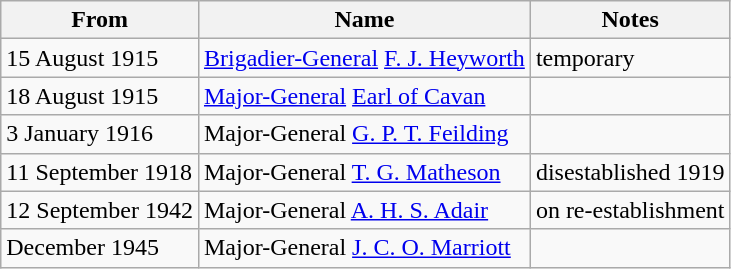<table class="wikitable">
<tr>
<th>From</th>
<th>Name</th>
<th>Notes</th>
</tr>
<tr>
<td>15 August 1915</td>
<td><a href='#'>Brigadier-General</a> <a href='#'>F. J. Heyworth</a></td>
<td>temporary</td>
</tr>
<tr>
<td>18 August 1915</td>
<td><a href='#'>Major-General</a> <a href='#'>Earl of Cavan</a></td>
<td></td>
</tr>
<tr>
<td>3 January 1916</td>
<td>Major-General <a href='#'>G. P. T. Feilding</a></td>
<td></td>
</tr>
<tr>
<td>11 September 1918</td>
<td>Major-General <a href='#'>T. G. Matheson</a></td>
<td>disestablished 1919</td>
</tr>
<tr>
<td>12 September 1942</td>
<td>Major-General <a href='#'>A. H. S. Adair</a></td>
<td>on re-establishment<em></em></td>
</tr>
<tr>
<td>December 1945</td>
<td>Major-General <a href='#'>J. C. O. Marriott</a></td>
<td></td>
</tr>
</table>
